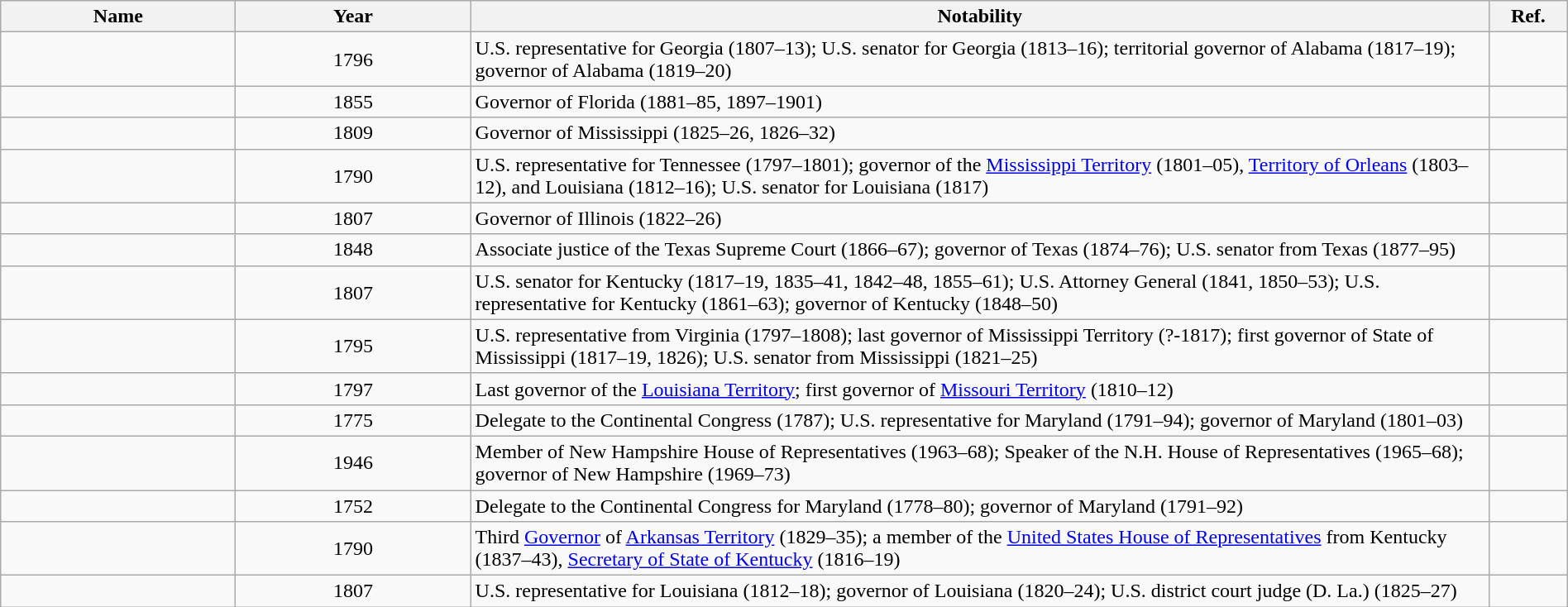<table class="wikitable sortable" style="width:100%">
<tr>
<th width="15%">Name</th>
<th width="15%">Year</th>
<th width="65%" class="unsortable">Notability</th>
<th width="5%" class="unsortable">Ref.</th>
</tr>
<tr>
<td></td>
<td align="center">1796</td>
<td>U.S. representative for Georgia (1807–13); U.S. senator for Georgia (1813–16); territorial governor of Alabama (1817–19); governor of Alabama (1819–20)</td>
<td align="center"></td>
</tr>
<tr>
<td></td>
<td align="center">1855</td>
<td>Governor of Florida (1881–85, 1897–1901)</td>
<td align="center"></td>
</tr>
<tr>
<td></td>
<td align="center">1809</td>
<td>Governor of Mississippi (1825–26, 1826–32)</td>
<td align="center"></td>
</tr>
<tr>
<td></td>
<td align="center">1790</td>
<td>U.S. representative for Tennessee (1797–1801); governor of the <a href='#'>Mississippi Territory</a> (1801–05), <a href='#'>Territory of Orleans</a> (1803–12), and Louisiana (1812–16); U.S. senator for Louisiana (1817)</td>
<td align="center"></td>
</tr>
<tr>
<td></td>
<td align="center">1807</td>
<td>Governor of Illinois (1822–26)</td>
<td align="center"></td>
</tr>
<tr>
<td></td>
<td align="center">1848</td>
<td>Associate justice of the Texas Supreme Court (1866–67); governor of Texas (1874–76); U.S. senator from Texas (1877–95)</td>
<td align="center"></td>
</tr>
<tr>
<td></td>
<td align="center">1807</td>
<td>U.S. senator for Kentucky (1817–19, 1835–41, 1842–48, 1855–61); U.S. Attorney General (1841, 1850–53); U.S. representative for Kentucky (1861–63); governor of Kentucky (1848–50)</td>
<td align="center"></td>
</tr>
<tr>
<td></td>
<td align="center">1795</td>
<td>U.S. representative from Virginia (1797–1808); last governor of Mississippi Territory (?-1817); first governor of State of Mississippi (1817–19, 1826); U.S. senator from Mississippi (1821–25)</td>
<td align="center"></td>
</tr>
<tr>
<td></td>
<td align="center">1797</td>
<td>Last governor of the <a href='#'>Louisiana Territory</a>; first governor of <a href='#'>Missouri Territory</a> (1810–12)</td>
<td align="center"></td>
</tr>
<tr>
<td></td>
<td align="center">1775</td>
<td>Delegate to the Continental Congress (1787); U.S. representative for Maryland (1791–94); governor of Maryland (1801–03)</td>
<td align="center"></td>
</tr>
<tr>
<td></td>
<td align="center">1946</td>
<td>Member of New Hampshire House of Representatives (1963–68); Speaker of the N.H. House of Representatives (1965–68); governor of New Hampshire (1969–73)</td>
<td align="center"></td>
</tr>
<tr>
<td></td>
<td align="center">1752</td>
<td>Delegate to the Continental Congress for Maryland (1778–80); governor of Maryland (1791–92)</td>
<td align="center"></td>
</tr>
<tr>
<td></td>
<td align="center">1790</td>
<td>Third <a href='#'>Governor</a> of <a href='#'>Arkansas Territory</a> (1829–35); a member of the <a href='#'>United States House of Representatives</a> from Kentucky (1837–43), <a href='#'>Secretary of State of Kentucky</a> (1816–19)</td>
<td align="center"></td>
</tr>
<tr>
<td></td>
<td align="center">1807</td>
<td>U.S. representative for Louisiana (1812–18); governor of Louisiana (1820–24); U.S. district court judge (D. La.) (1825–27)</td>
<td align="center"></td>
</tr>
</table>
